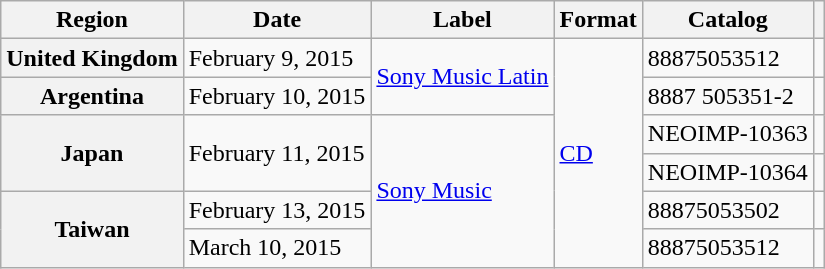<table class="wikitable plainrowheaders">
<tr>
<th>Region</th>
<th>Date</th>
<th>Label</th>
<th>Format</th>
<th>Catalog</th>
<th></th>
</tr>
<tr>
<th scope="row">United Kingdom</th>
<td>February 9, 2015</td>
<td rowspan="2"><a href='#'>Sony Music Latin</a></td>
<td rowspan="6"><a href='#'>CD</a></td>
<td>88875053512</td>
<td></td>
</tr>
<tr>
<th scope="row">Argentina</th>
<td>February 10, 2015</td>
<td>8887 505351-2</td>
<td></td>
</tr>
<tr>
<th scope="row" rowspan="2">Japan</th>
<td rowspan="2">February 11, 2015</td>
<td rowspan="4"><a href='#'>Sony Music</a></td>
<td>NEOIMP-10363</td>
<td></td>
</tr>
<tr>
<td>NEOIMP-10364</td>
<td></td>
</tr>
<tr>
<th scope="row" rowspan="2">Taiwan</th>
<td>February 13, 2015</td>
<td>88875053502</td>
<td></td>
</tr>
<tr>
<td>March 10, 2015</td>
<td>88875053512</td>
<td></td>
</tr>
</table>
